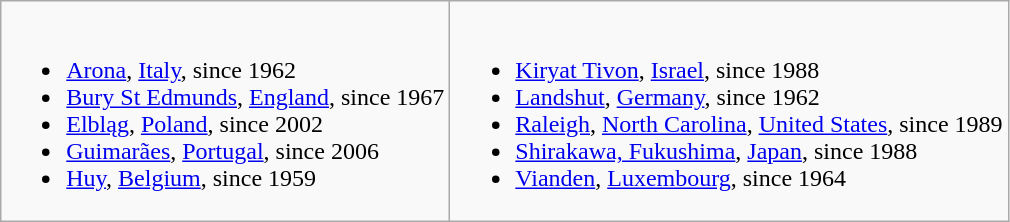<table class="wikitable">
<tr valign="top">
<td><br><ul><li> <a href='#'>Arona</a>, <a href='#'>Italy</a>, since 1962</li><li> <a href='#'>Bury St Edmunds</a>, <a href='#'>England</a>, since 1967</li><li> <a href='#'>Elbląg</a>, <a href='#'>Poland</a>, since 2002</li><li> <a href='#'>Guimarães</a>, <a href='#'>Portugal</a>, since 2006</li><li> <a href='#'>Huy</a>, <a href='#'>Belgium</a>, since 1959</li></ul></td>
<td><br><ul><li> <a href='#'>Kiryat Tivon</a>, <a href='#'>Israel</a>, since 1988</li><li> <a href='#'>Landshut</a>, <a href='#'>Germany</a>, since 1962</li><li> <a href='#'>Raleigh</a>, <a href='#'>North Carolina</a>, <a href='#'>United States</a>, since 1989</li><li> <a href='#'>Shirakawa, Fukushima</a>, <a href='#'>Japan</a>, since 1988</li><li> <a href='#'>Vianden</a>, <a href='#'>Luxembourg</a>, since 1964</li></ul></td>
</tr>
</table>
